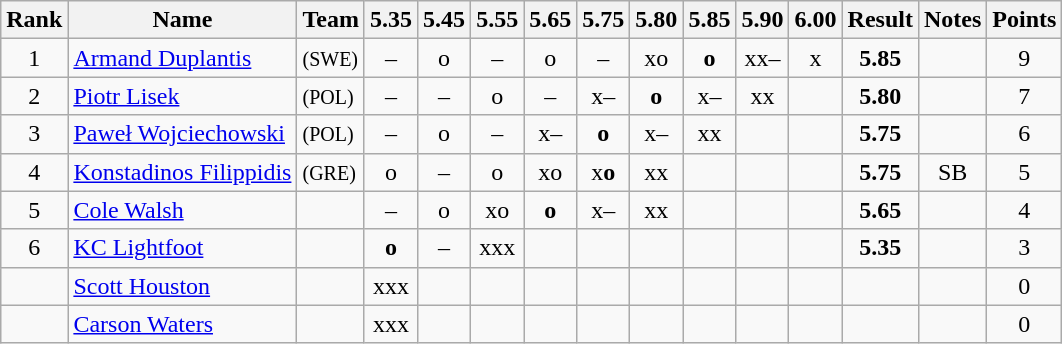<table class="wikitable sortable" style="text-align:center">
<tr>
<th>Rank</th>
<th>Name</th>
<th>Team</th>
<th>5.35</th>
<th>5.45</th>
<th>5.55</th>
<th>5.65</th>
<th>5.75</th>
<th>5.80</th>
<th>5.85</th>
<th>5.90</th>
<th>6.00</th>
<th>Result</th>
<th>Notes</th>
<th>Points</th>
</tr>
<tr>
<td>1</td>
<td align=left><a href='#'>Armand Duplantis</a></td>
<td align=left> <small>(SWE)</small></td>
<td>–</td>
<td>o</td>
<td>–</td>
<td>o</td>
<td>–</td>
<td>xo</td>
<td><strong>o</strong></td>
<td>xx–</td>
<td>x</td>
<td><strong>5.85</strong></td>
<td></td>
<td>9</td>
</tr>
<tr>
<td>2</td>
<td align=left><a href='#'>Piotr Lisek</a></td>
<td align=left> <small>(POL)</small></td>
<td>–</td>
<td>–</td>
<td>o</td>
<td>–</td>
<td>x–</td>
<td><strong>o</strong></td>
<td>x–</td>
<td>xx</td>
<td></td>
<td><strong>5.80</strong></td>
<td></td>
<td>7</td>
</tr>
<tr>
<td>3</td>
<td align=left><a href='#'>Paweł Wojciechowski</a></td>
<td align=left> <small>(POL)</small></td>
<td>–</td>
<td>o</td>
<td>–</td>
<td>x–</td>
<td><strong>o</strong></td>
<td>x–</td>
<td>xx</td>
<td></td>
<td></td>
<td><strong>5.75</strong></td>
<td></td>
<td>6</td>
</tr>
<tr>
<td>4</td>
<td align=left><a href='#'>Konstadinos Filippidis</a></td>
<td align=left> <small>(GRE)</small></td>
<td>o</td>
<td>–</td>
<td>o</td>
<td>xo</td>
<td>x<strong>o</strong></td>
<td>xx</td>
<td></td>
<td></td>
<td></td>
<td><strong>5.75</strong></td>
<td>SB</td>
<td>5</td>
</tr>
<tr>
<td>5</td>
<td align=left><a href='#'>Cole Walsh</a></td>
<td align=left></td>
<td>–</td>
<td>o</td>
<td>xo</td>
<td><strong>o</strong></td>
<td>x–</td>
<td>xx</td>
<td></td>
<td></td>
<td></td>
<td><strong>5.65</strong></td>
<td></td>
<td>4</td>
</tr>
<tr>
<td>6</td>
<td align=left><a href='#'>KC Lightfoot</a></td>
<td align=left></td>
<td><strong>o</strong></td>
<td>–</td>
<td>xxx</td>
<td></td>
<td></td>
<td></td>
<td></td>
<td></td>
<td></td>
<td><strong>5.35</strong></td>
<td></td>
<td>3</td>
</tr>
<tr>
<td></td>
<td align=left><a href='#'>Scott Houston</a></td>
<td align=left></td>
<td>xxx</td>
<td></td>
<td></td>
<td></td>
<td></td>
<td></td>
<td></td>
<td></td>
<td></td>
<td><strong></strong></td>
<td></td>
<td>0</td>
</tr>
<tr>
<td></td>
<td align=left><a href='#'>Carson Waters</a></td>
<td align=left></td>
<td>xxx</td>
<td></td>
<td></td>
<td></td>
<td></td>
<td></td>
<td></td>
<td></td>
<td></td>
<td><strong></strong></td>
<td></td>
<td>0</td>
</tr>
</table>
